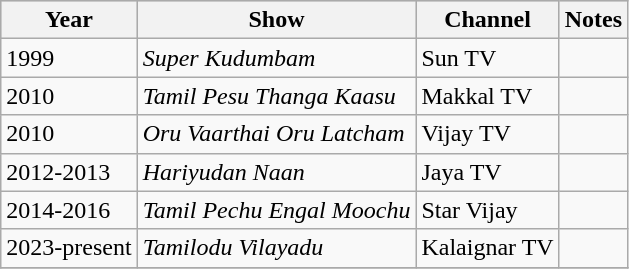<table class="wikitable">
<tr style="background:#ccc; text-align:center;">
<th>Year</th>
<th>Show</th>
<th>Channel</th>
<th>Notes</th>
</tr>
<tr>
<td>1999</td>
<td><em>Super Kudumbam</em></td>
<td>Sun TV</td>
<td></td>
</tr>
<tr>
<td>2010</td>
<td><em>Tamil Pesu Thanga Kaasu</em></td>
<td>Makkal TV</td>
<td></td>
</tr>
<tr>
<td>2010</td>
<td><em>Oru Vaarthai Oru Latcham</em></td>
<td>Vijay TV</td>
<td></td>
</tr>
<tr>
<td>2012-2013</td>
<td><em>Hariyudan Naan</em></td>
<td>Jaya TV</td>
<td></td>
</tr>
<tr>
<td>2014-2016</td>
<td><em>Tamil Pechu Engal Moochu</em></td>
<td>Star Vijay</td>
<td></td>
</tr>
<tr>
<td>2023-present</td>
<td><em>Tamilodu Vilayadu</em></td>
<td>Kalaignar TV</td>
<td></td>
</tr>
<tr>
</tr>
</table>
